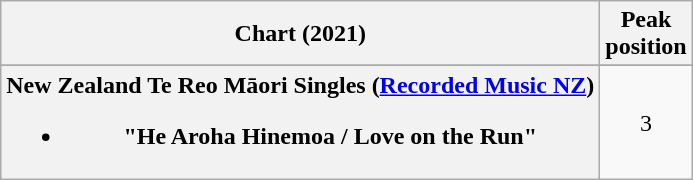<table class="wikitable plainrowheaders sortable" style="text-align:center">
<tr>
<th scope="col">Chart (2021)</th>
<th scope="col">Peak<br>position</th>
</tr>
<tr>
</tr>
<tr>
<th scope="row">New Zealand Te Reo Māori Singles (<a href='#'>Recorded Music NZ</a>)<br><ul><li>"He Aroha Hinemoa / Love on the Run"</li></ul></th>
<td>3</td>
</tr>
</table>
